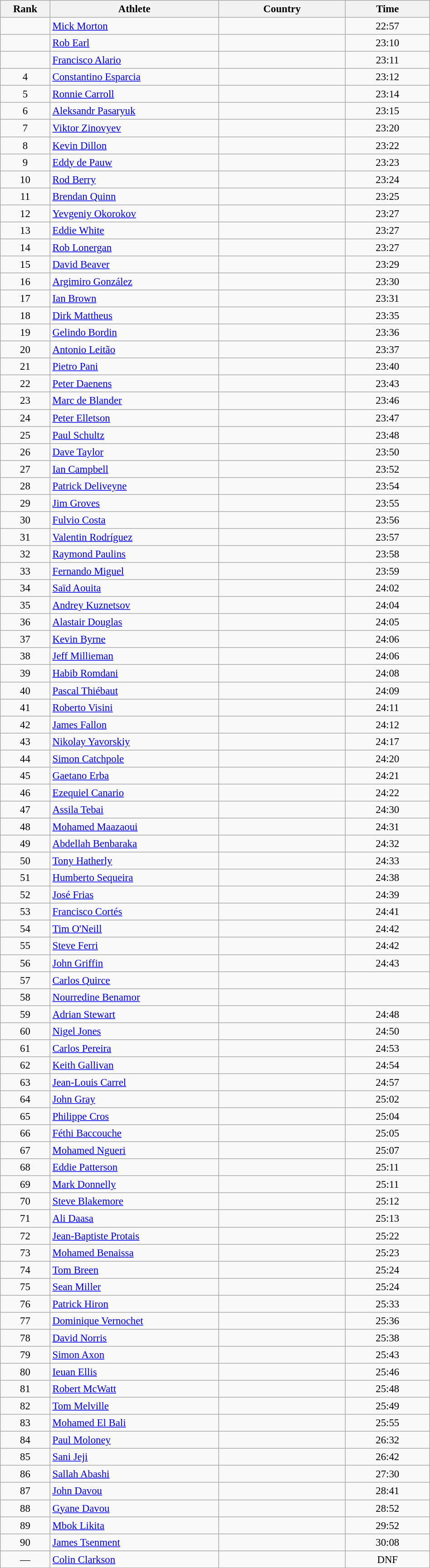<table class="wikitable sortable" style=" text-align:center; font-size:95%;" width="50%">
<tr>
<th width=5%>Rank</th>
<th width=20%>Athlete</th>
<th width=15%>Country</th>
<th width=10%>Time</th>
</tr>
<tr>
<td align=center></td>
<td align=left><a href='#'>Mick Morton</a></td>
<td align=left></td>
<td>22:57</td>
</tr>
<tr>
<td align=center></td>
<td align=left><a href='#'>Rob Earl</a></td>
<td align=left></td>
<td>23:10</td>
</tr>
<tr>
<td align=center></td>
<td align=left><a href='#'>Francisco Alario</a></td>
<td align=left></td>
<td>23:11</td>
</tr>
<tr>
<td align=center>4</td>
<td align=left><a href='#'>Constantino Esparcia</a></td>
<td align=left></td>
<td>23:12</td>
</tr>
<tr>
<td align=center>5</td>
<td align=left><a href='#'>Ronnie Carroll</a></td>
<td align=left></td>
<td>23:14</td>
</tr>
<tr>
<td align=center>6</td>
<td align=left><a href='#'>Aleksandr Pasaryuk</a></td>
<td align=left></td>
<td>23:15</td>
</tr>
<tr>
<td align=center>7</td>
<td align=left><a href='#'>Viktor Zinovyev</a></td>
<td align=left></td>
<td>23:20</td>
</tr>
<tr>
<td align=center>8</td>
<td align=left><a href='#'>Kevin Dillon</a></td>
<td align=left></td>
<td>23:22</td>
</tr>
<tr>
<td align=center>9</td>
<td align=left><a href='#'>Eddy de Pauw</a></td>
<td align=left></td>
<td>23:23</td>
</tr>
<tr>
<td align=center>10</td>
<td align=left><a href='#'>Rod Berry</a></td>
<td align=left></td>
<td>23:24</td>
</tr>
<tr>
<td align=center>11</td>
<td align=left><a href='#'>Brendan Quinn</a></td>
<td align=left></td>
<td>23:25</td>
</tr>
<tr>
<td align=center>12</td>
<td align=left><a href='#'>Yevgeniy Okorokov</a></td>
<td align=left></td>
<td>23:27</td>
</tr>
<tr>
<td align=center>13</td>
<td align=left><a href='#'>Eddie White</a></td>
<td align=left></td>
<td>23:27</td>
</tr>
<tr>
<td align=center>14</td>
<td align=left><a href='#'>Rob Lonergan</a></td>
<td align=left></td>
<td>23:27</td>
</tr>
<tr>
<td align=center>15</td>
<td align=left><a href='#'>David Beaver</a></td>
<td align=left></td>
<td>23:29</td>
</tr>
<tr>
<td align=center>16</td>
<td align=left><a href='#'>Argimiro González</a></td>
<td align=left></td>
<td>23:30</td>
</tr>
<tr>
<td align=center>17</td>
<td align=left><a href='#'>Ian Brown</a></td>
<td align=left></td>
<td>23:31</td>
</tr>
<tr>
<td align=center>18</td>
<td align=left><a href='#'>Dirk Mattheus</a></td>
<td align=left></td>
<td>23:35</td>
</tr>
<tr>
<td align=center>19</td>
<td align=left><a href='#'>Gelindo Bordin</a></td>
<td align=left></td>
<td>23:36</td>
</tr>
<tr>
<td align=center>20</td>
<td align=left><a href='#'>Antonio Leitão</a></td>
<td align=left></td>
<td>23:37</td>
</tr>
<tr>
<td align=center>21</td>
<td align=left><a href='#'>Pietro Pani</a></td>
<td align=left></td>
<td>23:40</td>
</tr>
<tr>
<td align=center>22</td>
<td align=left><a href='#'>Peter Daenens</a></td>
<td align=left></td>
<td>23:43</td>
</tr>
<tr>
<td align=center>23</td>
<td align=left><a href='#'>Marc de Blander</a></td>
<td align=left></td>
<td>23:46</td>
</tr>
<tr>
<td align=center>24</td>
<td align=left><a href='#'>Peter Elletson</a></td>
<td align=left></td>
<td>23:47</td>
</tr>
<tr>
<td align=center>25</td>
<td align=left><a href='#'>Paul Schultz</a></td>
<td align=left></td>
<td>23:48</td>
</tr>
<tr>
<td align=center>26</td>
<td align=left><a href='#'>Dave Taylor</a></td>
<td align=left></td>
<td>23:50</td>
</tr>
<tr>
<td align=center>27</td>
<td align=left><a href='#'>Ian Campbell</a></td>
<td align=left></td>
<td>23:52</td>
</tr>
<tr>
<td align=center>28</td>
<td align=left><a href='#'>Patrick Deliveyne</a></td>
<td align=left></td>
<td>23:54</td>
</tr>
<tr>
<td align=center>29</td>
<td align=left><a href='#'>Jim Groves</a></td>
<td align=left></td>
<td>23:55</td>
</tr>
<tr>
<td align=center>30</td>
<td align=left><a href='#'>Fulvio Costa</a></td>
<td align=left></td>
<td>23:56</td>
</tr>
<tr>
<td align=center>31</td>
<td align=left><a href='#'>Valentin Rodríguez</a></td>
<td align=left></td>
<td>23:57</td>
</tr>
<tr>
<td align=center>32</td>
<td align=left><a href='#'>Raymond Paulins</a></td>
<td align=left></td>
<td>23:58</td>
</tr>
<tr>
<td align=center>33</td>
<td align=left><a href='#'>Fernando Miguel</a></td>
<td align=left></td>
<td>23:59</td>
</tr>
<tr>
<td align=center>34</td>
<td align=left><a href='#'>Saïd Aouita</a></td>
<td align=left></td>
<td>24:02</td>
</tr>
<tr>
<td align=center>35</td>
<td align=left><a href='#'>Andrey Kuznetsov</a></td>
<td align=left></td>
<td>24:04</td>
</tr>
<tr>
<td align=center>36</td>
<td align=left><a href='#'>Alastair Douglas</a></td>
<td align=left></td>
<td>24:05</td>
</tr>
<tr>
<td align=center>37</td>
<td align=left><a href='#'>Kevin Byrne</a></td>
<td align=left></td>
<td>24:06</td>
</tr>
<tr>
<td align=center>38</td>
<td align=left><a href='#'>Jeff Millieman</a></td>
<td align=left></td>
<td>24:06</td>
</tr>
<tr>
<td align=center>39</td>
<td align=left><a href='#'>Habib Romdani</a></td>
<td align=left></td>
<td>24:08</td>
</tr>
<tr>
<td align=center>40</td>
<td align=left><a href='#'>Pascal Thiébaut</a></td>
<td align=left></td>
<td>24:09</td>
</tr>
<tr>
<td align=center>41</td>
<td align=left><a href='#'>Roberto Visini</a></td>
<td align=left></td>
<td>24:11</td>
</tr>
<tr>
<td align=center>42</td>
<td align=left><a href='#'>James Fallon</a></td>
<td align=left></td>
<td>24:12</td>
</tr>
<tr>
<td align=center>43</td>
<td align=left><a href='#'>Nikolay Yavorskiy</a></td>
<td align=left></td>
<td>24:17</td>
</tr>
<tr>
<td align=center>44</td>
<td align=left><a href='#'>Simon Catchpole</a></td>
<td align=left></td>
<td>24:20</td>
</tr>
<tr>
<td align=center>45</td>
<td align=left><a href='#'>Gaetano Erba</a></td>
<td align=left></td>
<td>24:21</td>
</tr>
<tr>
<td align=center>46</td>
<td align=left><a href='#'>Ezequiel Canario</a></td>
<td align=left></td>
<td>24:22</td>
</tr>
<tr>
<td align=center>47</td>
<td align=left><a href='#'>Assila Tebai</a></td>
<td align=left></td>
<td>24:30</td>
</tr>
<tr>
<td align=center>48</td>
<td align=left><a href='#'>Mohamed Maazaoui</a></td>
<td align=left></td>
<td>24:31</td>
</tr>
<tr>
<td align=center>49</td>
<td align=left><a href='#'>Abdellah Benbaraka</a></td>
<td align=left></td>
<td>24:32</td>
</tr>
<tr>
<td align=center>50</td>
<td align=left><a href='#'>Tony Hatherly</a></td>
<td align=left></td>
<td>24:33</td>
</tr>
<tr>
<td align=center>51</td>
<td align=left><a href='#'>Humberto Sequeira</a></td>
<td align=left></td>
<td>24:38</td>
</tr>
<tr>
<td align=center>52</td>
<td align=left><a href='#'>José Frias</a></td>
<td align=left></td>
<td>24:39</td>
</tr>
<tr>
<td align=center>53</td>
<td align=left><a href='#'>Francisco Cortés</a></td>
<td align=left></td>
<td>24:41</td>
</tr>
<tr>
<td align=center>54</td>
<td align=left><a href='#'>Tim O'Neill</a></td>
<td align=left></td>
<td>24:42</td>
</tr>
<tr>
<td align=center>55</td>
<td align=left><a href='#'>Steve Ferri</a></td>
<td align=left></td>
<td>24:42</td>
</tr>
<tr>
<td align=center>56</td>
<td align=left><a href='#'>John Griffin</a></td>
<td align=left></td>
<td>24:43</td>
</tr>
<tr>
<td align=center>57</td>
<td align=left><a href='#'>Carlos Quirce</a></td>
<td align=left></td>
<td></td>
</tr>
<tr>
<td align=center>58</td>
<td align=left><a href='#'>Nourredine Benamor</a></td>
<td align=left></td>
<td></td>
</tr>
<tr>
<td align=center>59</td>
<td align=left><a href='#'>Adrian Stewart</a></td>
<td align=left></td>
<td>24:48</td>
</tr>
<tr>
<td align=center>60</td>
<td align=left><a href='#'>Nigel Jones</a></td>
<td align=left></td>
<td>24:50</td>
</tr>
<tr>
<td align=center>61</td>
<td align=left><a href='#'>Carlos Pereira</a></td>
<td align=left></td>
<td>24:53</td>
</tr>
<tr>
<td align=center>62</td>
<td align=left><a href='#'>Keith Gallivan</a></td>
<td align=left></td>
<td>24:54</td>
</tr>
<tr>
<td align=center>63</td>
<td align=left><a href='#'>Jean-Louis Carrel</a></td>
<td align=left></td>
<td>24:57</td>
</tr>
<tr>
<td align=center>64</td>
<td align=left><a href='#'>John Gray</a></td>
<td align=left></td>
<td>25:02</td>
</tr>
<tr>
<td align=center>65</td>
<td align=left><a href='#'>Philippe Cros</a></td>
<td align=left></td>
<td>25:04</td>
</tr>
<tr>
<td align=center>66</td>
<td align=left><a href='#'>Féthi Baccouche</a></td>
<td align=left></td>
<td>25:05</td>
</tr>
<tr>
<td align=center>67</td>
<td align=left><a href='#'>Mohamed Ngueri</a></td>
<td align=left></td>
<td>25:07</td>
</tr>
<tr>
<td align=center>68</td>
<td align=left><a href='#'>Eddie Patterson</a></td>
<td align=left></td>
<td>25:11</td>
</tr>
<tr>
<td align=center>69</td>
<td align=left><a href='#'>Mark Donnelly</a></td>
<td align=left></td>
<td>25:11</td>
</tr>
<tr>
<td align=center>70</td>
<td align=left><a href='#'>Steve Blakemore</a></td>
<td align=left></td>
<td>25:12</td>
</tr>
<tr>
<td align=center>71</td>
<td align=left><a href='#'>Ali Daasa</a></td>
<td align=left></td>
<td>25:13</td>
</tr>
<tr>
<td align=center>72</td>
<td align=left><a href='#'>Jean-Baptiste Protais</a></td>
<td align=left></td>
<td>25:22</td>
</tr>
<tr>
<td align=center>73</td>
<td align=left><a href='#'>Mohamed Benaissa</a></td>
<td align=left></td>
<td>25:23</td>
</tr>
<tr>
<td align=center>74</td>
<td align=left><a href='#'>Tom Breen</a></td>
<td align=left></td>
<td>25:24</td>
</tr>
<tr>
<td align=center>75</td>
<td align=left><a href='#'>Sean Miller</a></td>
<td align=left></td>
<td>25:24</td>
</tr>
<tr>
<td align=center>76</td>
<td align=left><a href='#'>Patrick Hiron</a></td>
<td align=left></td>
<td>25:33</td>
</tr>
<tr>
<td align=center>77</td>
<td align=left><a href='#'>Dominique Vernochet</a></td>
<td align=left></td>
<td>25:36</td>
</tr>
<tr>
<td align=center>78</td>
<td align=left><a href='#'>David Norris</a></td>
<td align=left></td>
<td>25:38</td>
</tr>
<tr>
<td align=center>79</td>
<td align=left><a href='#'>Simon Axon</a></td>
<td align=left></td>
<td>25:43</td>
</tr>
<tr>
<td align=center>80</td>
<td align=left><a href='#'>Ieuan Ellis</a></td>
<td align=left></td>
<td>25:46</td>
</tr>
<tr>
<td align=center>81</td>
<td align=left><a href='#'>Robert McWatt</a></td>
<td align=left></td>
<td>25:48</td>
</tr>
<tr>
<td align=center>82</td>
<td align=left><a href='#'>Tom Melville</a></td>
<td align=left></td>
<td>25:49</td>
</tr>
<tr>
<td align=center>83</td>
<td align=left><a href='#'>Mohamed El Bali</a></td>
<td align=left></td>
<td>25:55</td>
</tr>
<tr>
<td align=center>84</td>
<td align=left><a href='#'>Paul Moloney</a></td>
<td align=left></td>
<td>26:32</td>
</tr>
<tr>
<td align=center>85</td>
<td align=left><a href='#'>Sani Jeji</a></td>
<td align=left></td>
<td>26:42</td>
</tr>
<tr>
<td align=center>86</td>
<td align=left><a href='#'>Sallah Abashi</a></td>
<td align=left></td>
<td>27:30</td>
</tr>
<tr>
<td align=center>87</td>
<td align=left><a href='#'>John Davou</a></td>
<td align=left></td>
<td>28:41</td>
</tr>
<tr>
<td align=center>88</td>
<td align=left><a href='#'>Gyane Davou</a></td>
<td align=left></td>
<td>28:52</td>
</tr>
<tr>
<td align=center>89</td>
<td align=left><a href='#'>Mbok Likita</a></td>
<td align=left></td>
<td>29:52</td>
</tr>
<tr>
<td align=center>90</td>
<td align=left><a href='#'>James Tsenment</a></td>
<td align=left></td>
<td>30:08</td>
</tr>
<tr>
<td align=center>—</td>
<td align=left><a href='#'>Colin Clarkson</a></td>
<td align=left></td>
<td>DNF</td>
</tr>
</table>
